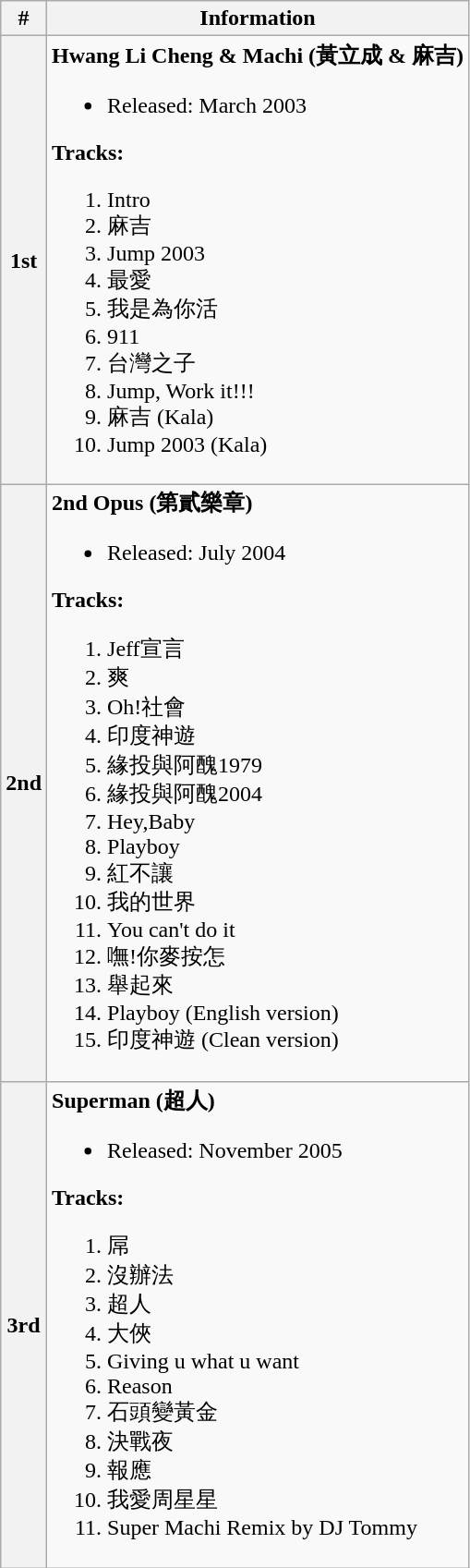<table class="wikitable">
<tr>
<th>#</th>
<th>Information</th>
</tr>
<tr>
<th>1st</th>
<td><strong>Hwang Li Cheng & Machi (黃立成 & 麻吉)</strong><br><ul><li>Released: March 2003</li></ul><strong>Tracks:</strong><ol><li>Intro</li><li>麻吉</li><li>Jump 2003</li><li>最愛</li><li>我是為你活</li><li>911</li><li>台灣之子</li><li>Jump, Work it!!!</li><li>麻吉 (Kala)</li><li>Jump 2003 (Kala)</li></ol></td>
</tr>
<tr>
<th>2nd</th>
<td><strong>2nd Opus (第貳樂章)</strong><br><ul><li>Released: July 2004</li></ul><strong>Tracks:</strong><ol><li>Jeff宣言</li><li>爽</li><li>Oh!社會</li><li>印度神遊</li><li>緣投與阿醜1979</li><li>緣投與阿醜2004</li><li>Hey,Baby</li><li>Playboy</li><li>紅不讓</li><li>我的世界</li><li>You can't do it</li><li>嘸!你麥按怎</li><li>舉起來</li><li>Playboy (English version)</li><li>印度神遊 (Clean version)</li></ol></td>
</tr>
<tr>
<th>3rd</th>
<td><strong>Superman (超人)</strong><br><ul><li>Released: November 2005</li></ul><strong>Tracks:</strong><ol><li>屌</li><li>沒辦法</li><li>超人</li><li>大俠</li><li>Giving u what u want</li><li>Reason</li><li>石頭變黃金</li><li>決戰夜</li><li>報應</li><li>我愛周星星</li><li>Super Machi Remix by DJ Tommy</li></ol></td>
</tr>
</table>
